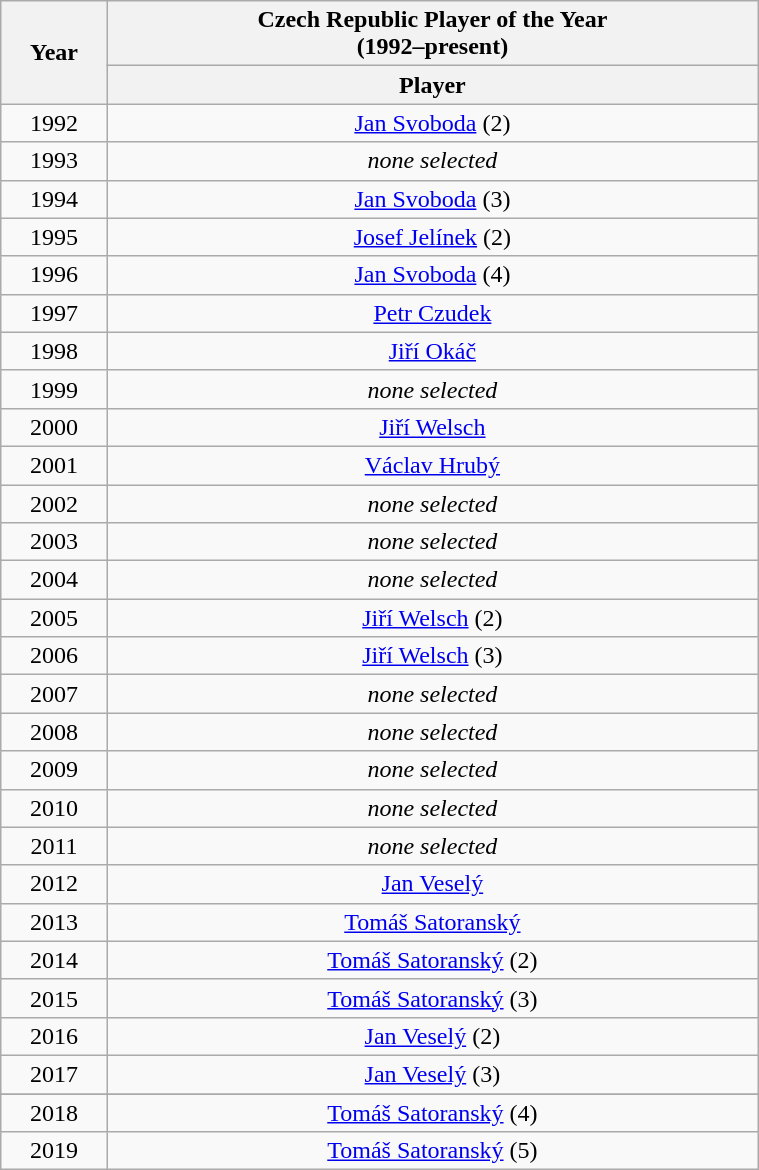<table class="wikitable" style="text-align: center; width: 40%;">
<tr>
<th rowspan="2">Year</th>
<th colspan="1">Czech Republic Player of the Year <br>(1992–present)</th>
</tr>
<tr>
<th>Player</th>
</tr>
<tr>
<td>1992</td>
<td><a href='#'>Jan Svoboda</a> (2)</td>
</tr>
<tr>
<td>1993</td>
<td><em>none selected</em></td>
</tr>
<tr>
<td>1994</td>
<td><a href='#'>Jan Svoboda</a> (3)</td>
</tr>
<tr>
<td>1995</td>
<td><a href='#'>Josef Jelínek</a> (2)</td>
</tr>
<tr>
<td>1996</td>
<td><a href='#'>Jan Svoboda</a> (4)</td>
</tr>
<tr>
<td>1997</td>
<td><a href='#'>Petr Czudek</a></td>
</tr>
<tr>
<td>1998</td>
<td><a href='#'>Jiří Okáč</a></td>
</tr>
<tr>
<td>1999</td>
<td><em>none selected</em></td>
</tr>
<tr>
<td>2000</td>
<td><a href='#'>Jiří Welsch</a></td>
</tr>
<tr>
<td>2001</td>
<td><a href='#'>Václav Hrubý</a></td>
</tr>
<tr>
<td>2002</td>
<td><em>none selected</em></td>
</tr>
<tr>
<td>2003</td>
<td><em>none selected</em></td>
</tr>
<tr>
<td>2004</td>
<td><em>none selected</em></td>
</tr>
<tr>
<td>2005</td>
<td><a href='#'>Jiří Welsch</a> (2)</td>
</tr>
<tr>
<td>2006</td>
<td><a href='#'>Jiří Welsch</a> (3)</td>
</tr>
<tr>
<td>2007</td>
<td><em>none selected</em></td>
</tr>
<tr>
<td>2008</td>
<td><em>none selected</em></td>
</tr>
<tr>
<td>2009</td>
<td><em>none selected</em></td>
</tr>
<tr>
<td>2010</td>
<td><em>none selected</em></td>
</tr>
<tr>
<td>2011</td>
<td><em>none selected</em></td>
</tr>
<tr>
<td>2012</td>
<td><a href='#'>Jan Veselý</a></td>
</tr>
<tr>
<td>2013</td>
<td><a href='#'>Tomáš Satoranský</a></td>
</tr>
<tr>
<td>2014</td>
<td><a href='#'>Tomáš Satoranský</a> (2)</td>
</tr>
<tr>
<td>2015</td>
<td><a href='#'>Tomáš Satoranský</a> (3)</td>
</tr>
<tr>
<td>2016</td>
<td><a href='#'>Jan Veselý</a> (2)</td>
</tr>
<tr>
<td>2017</td>
<td><a href='#'>Jan Veselý</a> (3)</td>
</tr>
<tr>
</tr>
<tr>
<td>2018</td>
<td><a href='#'>Tomáš Satoranský</a> (4)</td>
</tr>
<tr>
<td>2019</td>
<td><a href='#'>Tomáš Satoranský</a> (5)</td>
</tr>
</table>
